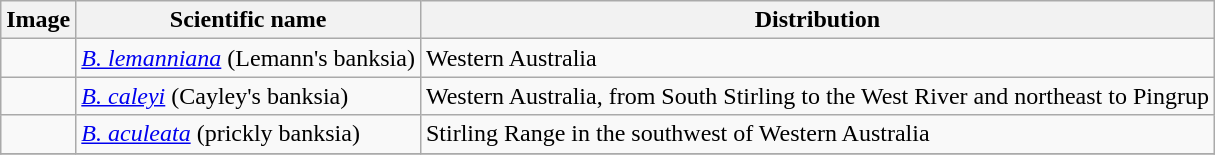<table class="wikitable">
<tr>
<th>Image</th>
<th>Scientific name</th>
<th>Distribution</th>
</tr>
<tr>
<td></td>
<td><em><a href='#'>B. lemanniana</a></em> (Lemann's banksia)</td>
<td>Western Australia</td>
</tr>
<tr>
<td></td>
<td><em><a href='#'>B. caleyi</a></em> (Cayley's banksia)</td>
<td>Western Australia, from South Stirling to the West River and northeast to Pingrup</td>
</tr>
<tr>
<td></td>
<td><em><a href='#'>B. aculeata</a></em> (prickly banksia)</td>
<td>Stirling Range in the southwest of Western Australia</td>
</tr>
<tr>
</tr>
</table>
